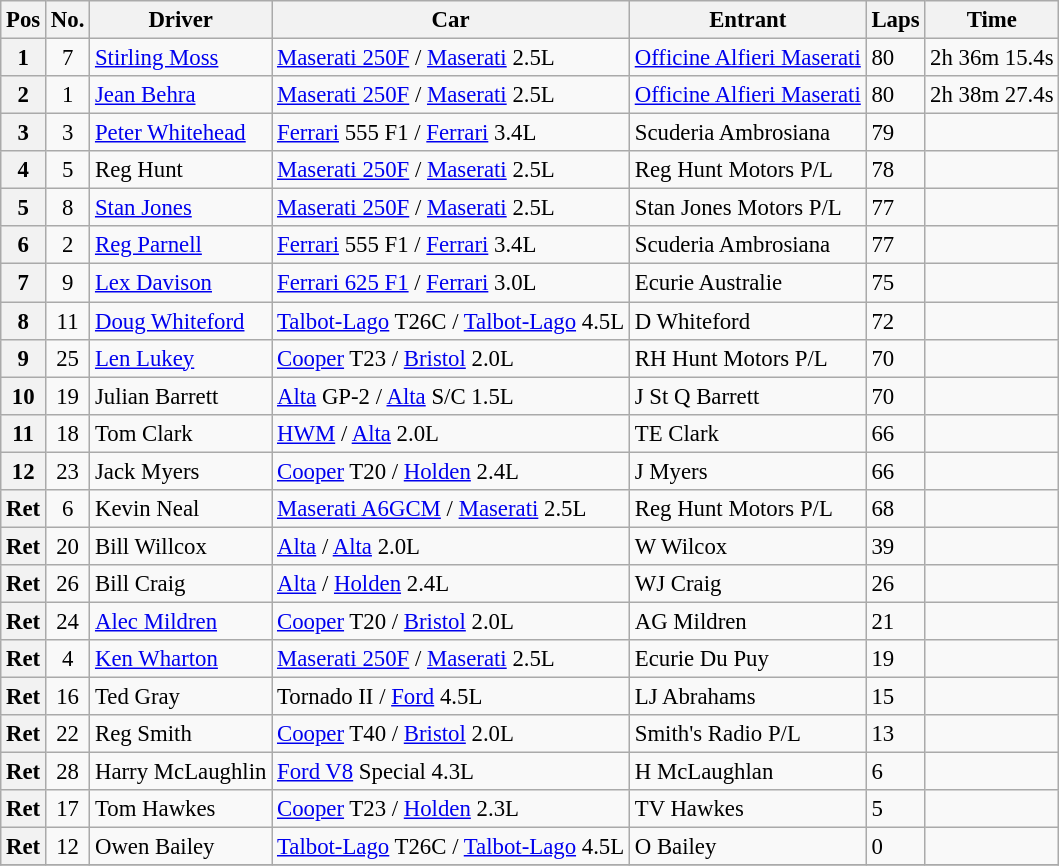<table class="wikitable" style="font-size: 95%;">
<tr>
<th>Pos</th>
<th>No.</th>
<th>Driver</th>
<th>Car</th>
<th>Entrant</th>
<th>Laps</th>
<th>Time</th>
</tr>
<tr>
<th>1</th>
<td align="center">7</td>
<td> <a href='#'>Stirling Moss</a></td>
<td><a href='#'>Maserati 250F</a> / <a href='#'>Maserati</a> 2.5L</td>
<td><a href='#'>Officine Alfieri Maserati</a></td>
<td>80</td>
<td>2h 36m 15.4s</td>
</tr>
<tr>
<th>2</th>
<td align="center">1</td>
<td> <a href='#'>Jean Behra</a></td>
<td><a href='#'>Maserati 250F</a> / <a href='#'>Maserati</a> 2.5L</td>
<td><a href='#'>Officine Alfieri Maserati</a></td>
<td>80</td>
<td>2h 38m 27.4s</td>
</tr>
<tr>
<th>3</th>
<td align="center">3</td>
<td> <a href='#'>Peter Whitehead</a></td>
<td><a href='#'>Ferrari</a> 555 F1 / <a href='#'>Ferrari</a> 3.4L</td>
<td>Scuderia Ambrosiana</td>
<td>79</td>
<td></td>
</tr>
<tr>
<th>4</th>
<td align="center">5</td>
<td> Reg Hunt</td>
<td><a href='#'>Maserati 250F</a> / <a href='#'>Maserati</a> 2.5L</td>
<td>Reg Hunt Motors P/L</td>
<td>78</td>
<td></td>
</tr>
<tr>
<th>5</th>
<td align="center">8</td>
<td> <a href='#'>Stan Jones</a></td>
<td><a href='#'>Maserati 250F</a> / <a href='#'>Maserati</a> 2.5L</td>
<td>Stan Jones Motors P/L</td>
<td>77</td>
<td></td>
</tr>
<tr>
<th>6</th>
<td align="center">2</td>
<td> <a href='#'>Reg Parnell</a></td>
<td><a href='#'>Ferrari</a> 555 F1 / <a href='#'>Ferrari</a> 3.4L</td>
<td>Scuderia Ambrosiana</td>
<td>77</td>
<td></td>
</tr>
<tr>
<th>7</th>
<td align="center">9</td>
<td> <a href='#'>Lex Davison</a></td>
<td><a href='#'>Ferrari 625 F1</a> / <a href='#'>Ferrari</a> 3.0L</td>
<td>Ecurie Australie</td>
<td>75</td>
<td></td>
</tr>
<tr>
<th>8</th>
<td align="center">11</td>
<td> <a href='#'>Doug Whiteford</a></td>
<td><a href='#'>Talbot-Lago</a> T26C / <a href='#'>Talbot-Lago</a> 4.5L</td>
<td>D Whiteford</td>
<td>72</td>
<td></td>
</tr>
<tr>
<th>9</th>
<td align="center">25</td>
<td> <a href='#'>Len Lukey</a></td>
<td><a href='#'>Cooper</a> T23 / <a href='#'>Bristol</a> 2.0L</td>
<td>RH Hunt Motors P/L</td>
<td>70</td>
<td></td>
</tr>
<tr>
<th>10</th>
<td align="center">19</td>
<td> Julian Barrett</td>
<td><a href='#'>Alta</a> GP-2 / <a href='#'>Alta</a> S/C 1.5L</td>
<td>J St Q Barrett</td>
<td>70</td>
<td></td>
</tr>
<tr>
<th>11</th>
<td align="center">18</td>
<td> Tom Clark</td>
<td><a href='#'>HWM</a> / <a href='#'>Alta</a> 2.0L</td>
<td>TE Clark</td>
<td>66</td>
<td></td>
</tr>
<tr>
<th>12</th>
<td align="center">23</td>
<td> Jack Myers</td>
<td><a href='#'>Cooper</a> T20 / <a href='#'>Holden</a> 2.4L</td>
<td>J Myers</td>
<td>66</td>
<td></td>
</tr>
<tr>
<th>Ret</th>
<td align="center">6</td>
<td> Kevin Neal</td>
<td><a href='#'>Maserati A6GCM</a> / <a href='#'>Maserati</a> 2.5L</td>
<td>Reg Hunt Motors P/L</td>
<td>68</td>
<td></td>
</tr>
<tr>
<th>Ret</th>
<td align="center">20</td>
<td> Bill Willcox</td>
<td><a href='#'>Alta</a> / <a href='#'>Alta</a> 2.0L</td>
<td>W Wilcox</td>
<td>39</td>
<td></td>
</tr>
<tr>
<th>Ret</th>
<td align="center">26</td>
<td> Bill Craig</td>
<td><a href='#'>Alta</a> / <a href='#'>Holden</a> 2.4L</td>
<td>WJ Craig</td>
<td>26</td>
<td></td>
</tr>
<tr>
<th>Ret</th>
<td align="center">24</td>
<td> <a href='#'>Alec Mildren</a></td>
<td><a href='#'>Cooper</a> T20 / <a href='#'>Bristol</a> 2.0L</td>
<td>AG Mildren</td>
<td>21</td>
<td></td>
</tr>
<tr>
<th>Ret</th>
<td align="center">4</td>
<td> <a href='#'>Ken Wharton</a></td>
<td><a href='#'>Maserati 250F</a> / <a href='#'>Maserati</a> 2.5L</td>
<td>Ecurie Du Puy</td>
<td>19</td>
<td></td>
</tr>
<tr>
<th>Ret</th>
<td align="center">16</td>
<td> Ted Gray</td>
<td>Tornado II / <a href='#'>Ford</a> 4.5L</td>
<td>LJ Abrahams</td>
<td>15</td>
<td></td>
</tr>
<tr>
<th>Ret</th>
<td align="center">22</td>
<td> Reg Smith</td>
<td><a href='#'>Cooper</a> T40 / <a href='#'>Bristol</a> 2.0L</td>
<td>Smith's Radio P/L</td>
<td>13</td>
<td></td>
</tr>
<tr>
<th>Ret</th>
<td align="center">28</td>
<td> Harry McLaughlin</td>
<td><a href='#'>Ford V8</a> Special 4.3L</td>
<td>H McLaughlan</td>
<td>6</td>
<td></td>
</tr>
<tr>
<th>Ret</th>
<td align="center">17</td>
<td> Tom Hawkes</td>
<td><a href='#'>Cooper</a> T23 / <a href='#'>Holden</a> 2.3L</td>
<td>TV Hawkes</td>
<td>5</td>
<td></td>
</tr>
<tr>
<th>Ret</th>
<td align="center">12</td>
<td> Owen Bailey</td>
<td><a href='#'>Talbot-Lago</a> T26C / <a href='#'>Talbot-Lago</a> 4.5L</td>
<td>O Bailey</td>
<td>0</td>
<td></td>
</tr>
<tr>
</tr>
</table>
